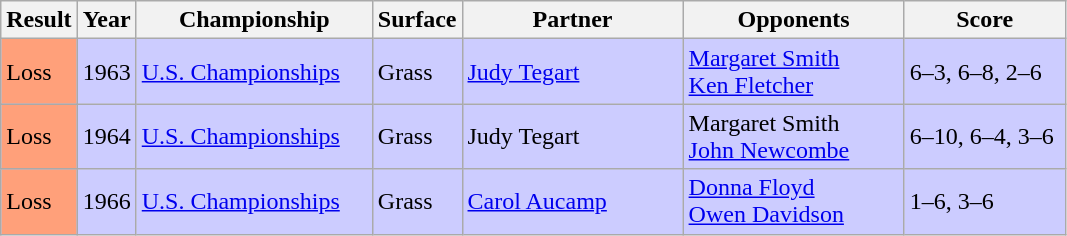<table class="sortable wikitable">
<tr>
<th>Result</th>
<th>Year</th>
<th style="width:150px">Championship</th>
<th style="width:50px">Surface</th>
<th style="width:140px">Partner</th>
<th style="width:140px">Opponents</th>
<th style="width:100px" class="unsortable">Score</th>
</tr>
<tr style="background:#ccf;">
<td style="background:#ffa07a;">Loss</td>
<td>1963</td>
<td><a href='#'>U.S. Championships</a></td>
<td>Grass</td>
<td> <a href='#'>Judy Tegart</a></td>
<td> <a href='#'>Margaret Smith</a><br> <a href='#'>Ken Fletcher</a></td>
<td>6–3, 6–8, 2–6</td>
</tr>
<tr style="background:#ccf;">
<td style="background:#ffa07a;">Loss</td>
<td>1964</td>
<td><a href='#'>U.S. Championships</a></td>
<td>Grass</td>
<td> Judy Tegart</td>
<td> Margaret Smith<br> <a href='#'>John Newcombe</a></td>
<td>6–10, 6–4, 3–6</td>
</tr>
<tr style="background:#ccf;">
<td style="background:#ffa07a;">Loss</td>
<td>1966</td>
<td><a href='#'>U.S. Championships</a></td>
<td>Grass</td>
<td>  <a href='#'>Carol Aucamp</a></td>
<td> <a href='#'>Donna Floyd</a> <br> <a href='#'>Owen Davidson</a></td>
<td>1–6, 3–6</td>
</tr>
</table>
